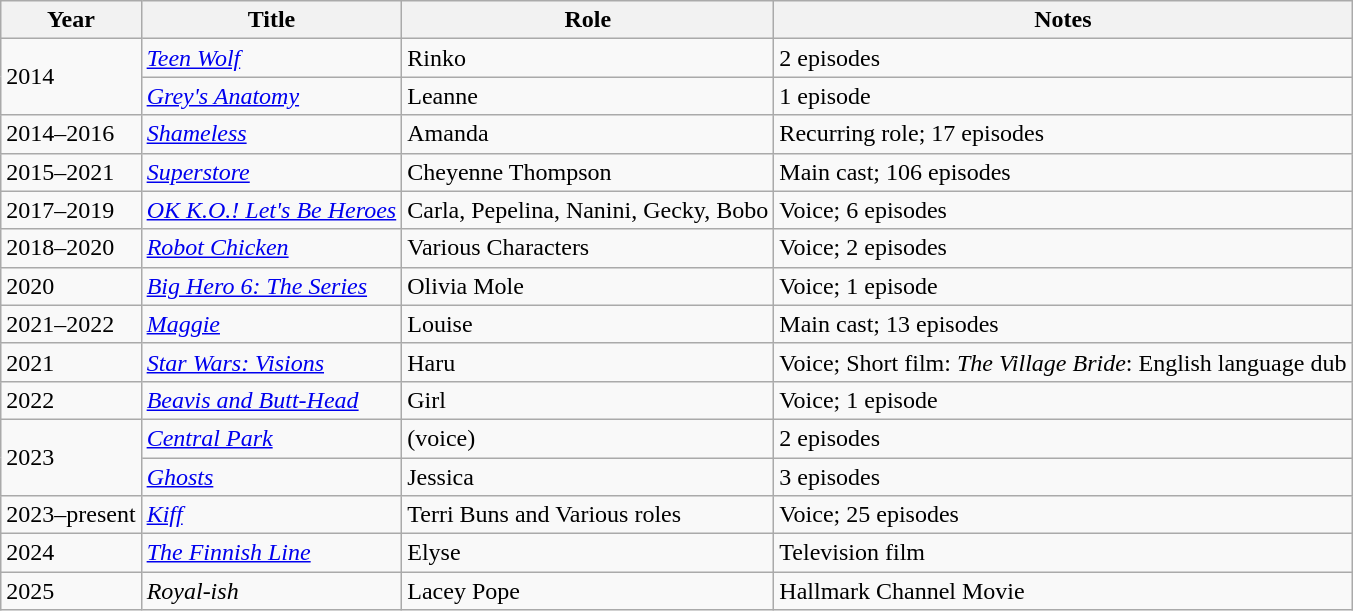<table class="wikitable sortable">
<tr>
<th>Year</th>
<th>Title</th>
<th>Role</th>
<th class="unsortable">Notes</th>
</tr>
<tr>
<td rowspan="2">2014</td>
<td><em><a href='#'>Teen Wolf</a></em></td>
<td>Rinko</td>
<td>2 episodes</td>
</tr>
<tr>
<td><em><a href='#'>Grey's Anatomy</a></em></td>
<td>Leanne</td>
<td>1 episode</td>
</tr>
<tr>
<td>2014–2016</td>
<td><em><a href='#'>Shameless</a></em></td>
<td>Amanda</td>
<td>Recurring role; 17 episodes</td>
</tr>
<tr>
<td>2015–2021</td>
<td><em><a href='#'>Superstore</a></em></td>
<td>Cheyenne Thompson</td>
<td>Main cast; 106 episodes</td>
</tr>
<tr>
<td>2017–2019</td>
<td><em><a href='#'>OK K.O.! Let's Be Heroes</a></em></td>
<td>Carla, Pepelina, Nanini, Gecky, Bobo</td>
<td>Voice; 6 episodes</td>
</tr>
<tr>
<td>2018–2020</td>
<td><em><a href='#'>Robot Chicken</a></em></td>
<td>Various Characters</td>
<td>Voice; 2 episodes</td>
</tr>
<tr>
<td>2020</td>
<td><em><a href='#'>Big Hero 6: The Series</a></em></td>
<td>Olivia Mole</td>
<td>Voice; 1 episode</td>
</tr>
<tr>
<td>2021–2022</td>
<td><em><a href='#'>Maggie</a></em></td>
<td>Louise</td>
<td>Main cast; 13 episodes</td>
</tr>
<tr>
<td>2021</td>
<td><em><a href='#'>Star Wars: Visions</a></em></td>
<td>Haru</td>
<td>Voice; Short film: <em>The Village Bride</em>: English language dub</td>
</tr>
<tr>
<td>2022</td>
<td><em><a href='#'>Beavis and Butt-Head</a></em></td>
<td>Girl</td>
<td>Voice; 1 episode</td>
</tr>
<tr>
<td rowspan="2">2023</td>
<td><em><a href='#'>Central Park</a></em></td>
<td>(voice)</td>
<td>2 episodes</td>
</tr>
<tr>
<td><em><a href='#'>Ghosts</a></em></td>
<td>Jessica</td>
<td>3 episodes</td>
</tr>
<tr>
<td>2023–present</td>
<td><em><a href='#'>Kiff</a></em></td>
<td>Terri Buns and Various roles</td>
<td>Voice; 25 episodes</td>
</tr>
<tr>
<td>2024</td>
<td><em><a href='#'>The Finnish Line</a></em></td>
<td>Elyse</td>
<td>Television film</td>
</tr>
<tr>
<td>2025</td>
<td><em>Royal-ish</em></td>
<td>Lacey Pope</td>
<td>Hallmark Channel Movie</td>
</tr>
</table>
